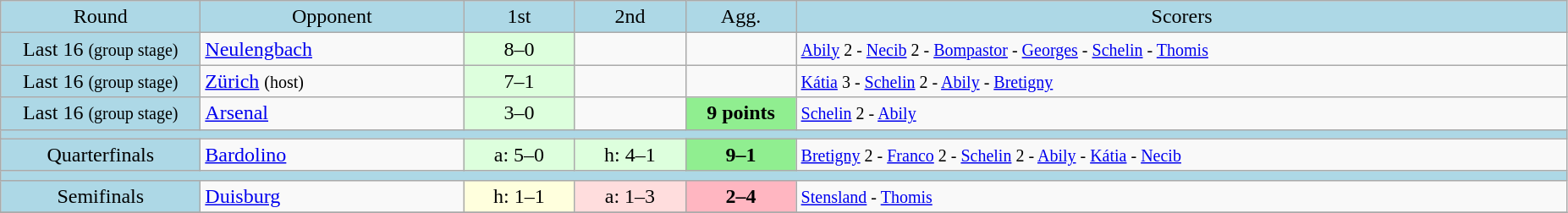<table class="wikitable" style="text-align:center">
<tr bgcolor=lightblue>
<td width=150px>Round</td>
<td width=200px>Opponent</td>
<td width=80px>1st</td>
<td width=80px>2nd</td>
<td width=80px>Agg.</td>
<td width=600px>Scorers</td>
</tr>
<tr>
<td bgcolor=lightblue>Last 16 <small>(group stage)</small></td>
<td align=left> <a href='#'>Neulengbach</a></td>
<td bgcolor="#ddffdd">8–0</td>
<td></td>
<td></td>
<td align=left><small><a href='#'>Abily</a> 2 - <a href='#'>Necib</a> 2 - <a href='#'>Bompastor</a> - <a href='#'>Georges</a> - <a href='#'>Schelin</a> - <a href='#'>Thomis</a></small></td>
</tr>
<tr>
<td bgcolor=lightblue>Last 16 <small>(group stage)</small></td>
<td align=left> <a href='#'>Zürich</a> <small>(host)</small></td>
<td bgcolor="#ddffdd">7–1</td>
<td></td>
<td></td>
<td align=left><small><a href='#'>Kátia</a> 3 - <a href='#'>Schelin</a> 2 - <a href='#'>Abily</a> - <a href='#'>Bretigny</a></small></td>
</tr>
<tr>
<td bgcolor=lightblue>Last 16 <small>(group stage)</small></td>
<td align=left> <a href='#'>Arsenal</a></td>
<td bgcolor="#ddffdd">3–0</td>
<td></td>
<td bgcolor=lightgreen><strong>9 points</strong></td>
<td align=left><small><a href='#'>Schelin</a> 2 - <a href='#'>Abily</a></small></td>
</tr>
<tr bgcolor=lightblue>
<td colspan=6></td>
</tr>
<tr>
<td bgcolor=lightblue>Quarterfinals</td>
<td align=left> <a href='#'>Bardolino</a></td>
<td bgcolor="#ddffdd">a: 5–0</td>
<td bgcolor="#ddffdd">h: 4–1</td>
<td bgcolor=lightgreen><strong>9–1</strong></td>
<td align=left><small><a href='#'>Bretigny</a> 2 - <a href='#'>Franco</a> 2 - <a href='#'>Schelin</a> 2 - <a href='#'>Abily</a> - <a href='#'>Kátia</a> - <a href='#'>Necib</a></small></td>
</tr>
<tr bgcolor=lightblue>
<td colspan=6></td>
</tr>
<tr>
<td bgcolor=lightblue>Semifinals</td>
<td align=left> <a href='#'>Duisburg</a></td>
<td bgcolor="#ffffdd">h: 1–1</td>
<td bgcolor="#ffdddd">a: 1–3</td>
<td bgcolor=lightpink><strong>2–4</strong></td>
<td align=left><small><a href='#'>Stensland</a> - <a href='#'>Thomis</a></small></td>
</tr>
<tr>
</tr>
</table>
